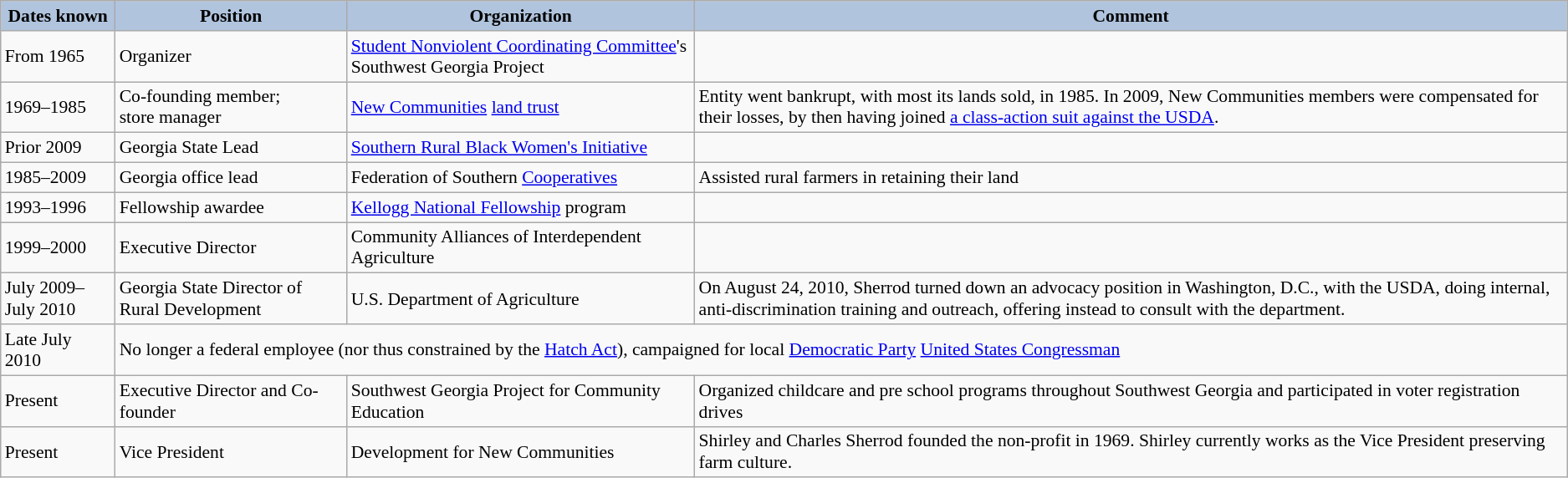<table class="wikitable" style="font-size:90%">
<tr style="text-align:center;">
<th style="background:#B0C4DE;">Dates known</th>
<th style="background:#B0C4DE;">Position</th>
<th style="background:#B0C4DE;">Organization</th>
<th style="background:#B0C4DE;">Comment</th>
</tr>
<tr>
<td>From 1965</td>
<td>Organizer</td>
<td><a href='#'>Student Nonviolent Coordinating Committee</a>'s Southwest Georgia Project</td>
<td></td>
</tr>
<tr>
<td>1969–1985</td>
<td>Co-founding member;<br>store manager</td>
<td><a href='#'>New Communities</a> <a href='#'>land trust</a></td>
<td>Entity went bankrupt, with most its lands sold, in 1985. In 2009, New Communities members were compensated for their losses, by then having joined <a href='#'>a class-action suit against the USDA</a>.</td>
</tr>
<tr>
<td>Prior 2009</td>
<td>Georgia State Lead</td>
<td><a href='#'>Southern Rural Black Women's Initiative</a></td>
<td></td>
</tr>
<tr>
<td>1985–2009</td>
<td>Georgia office lead</td>
<td>Federation of Southern <a href='#'>Cooperatives</a></td>
<td>Assisted rural farmers in retaining their land</td>
</tr>
<tr>
<td>1993–1996</td>
<td>Fellowship awardee</td>
<td><a href='#'>Kellogg National Fellowship</a> program</td>
<td></td>
</tr>
<tr>
<td>1999–2000</td>
<td>Executive Director</td>
<td>Community Alliances of Interdependent Agriculture</td>
<td></td>
</tr>
<tr>
<td>July 2009–July 2010</td>
<td>Georgia State Director of Rural Development</td>
<td>U.S. Department of Agriculture</td>
<td>On August 24, 2010, Sherrod turned down an advocacy position in Washington, D.C., with the USDA, doing internal, anti-discrimination training and outreach, offering instead to consult with the department.</td>
</tr>
<tr>
<td>Late July 2010</td>
<td colspan="3">No longer a federal employee (nor thus constrained by the <a href='#'>Hatch Act</a>), campaigned for local <a href='#'>Democratic Party</a> <a href='#'>United States Congressman</a></td>
</tr>
<tr>
<td>Present</td>
<td>Executive Director and Co-founder</td>
<td>Southwest Georgia Project for Community Education</td>
<td>Organized childcare and pre school programs throughout Southwest Georgia and participated in voter registration drives</td>
</tr>
<tr>
<td>Present</td>
<td>Vice President</td>
<td>Development for New Communities</td>
<td>Shirley and Charles Sherrod founded the non-profit in 1969. Shirley currently works as the Vice President preserving farm culture.</td>
</tr>
</table>
